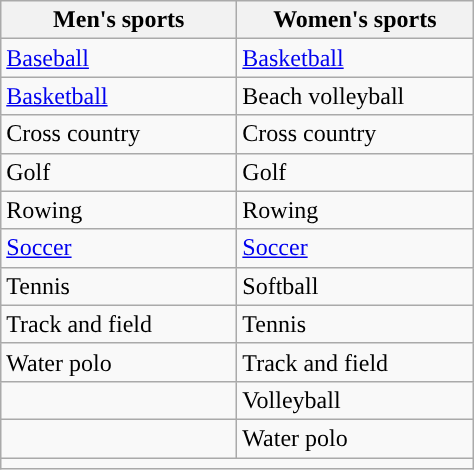<table class="wikitable"; style= "text-align: ">
<tr>
<th width=150px>Men's sports</th>
<th width=150px>Women's sports</th>
</tr>
<tr>
<td><a href='#'>Baseball</a></td>
<td><a href='#'>Basketball</a></td>
</tr>
<tr>
<td><a href='#'>Basketball</a></td>
<td>Beach volleyball</td>
</tr>
<tr>
<td>Cross country</td>
<td>Cross country</td>
</tr>
<tr>
<td>Golf</td>
<td>Golf</td>
</tr>
<tr>
<td>Rowing</td>
<td>Rowing</td>
</tr>
<tr>
<td><a href='#'>Soccer</a></td>
<td><a href='#'>Soccer</a></td>
</tr>
<tr>
<td>Tennis</td>
<td>Softball</td>
</tr>
<tr>
<td>Track and field</td>
<td>Tennis</td>
</tr>
<tr>
<td>Water polo</td>
<td>Track and field</td>
</tr>
<tr>
<td></td>
<td>Volleyball</td>
</tr>
<tr>
<td></td>
<td>Water polo</td>
</tr>
<tr>
<td colspan="2"></td>
</tr>
</table>
